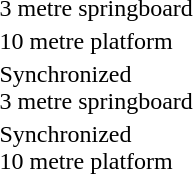<table>
<tr>
<td>3 metre springboard</td>
<td><strong></strong></td>
<td></td>
<td></td>
</tr>
<tr>
<td>10 metre platform</td>
<td><strong></strong></td>
<td></td>
<td></td>
</tr>
<tr>
<td>Synchronized<br>3 metre springboard</td>
<td><strong><br></strong></td>
<td><br></td>
<td><br></td>
</tr>
<tr>
<td>Synchronized<br>10 metre platform</td>
<td><strong><br></strong></td>
<td><br></td>
<td><br></td>
</tr>
</table>
